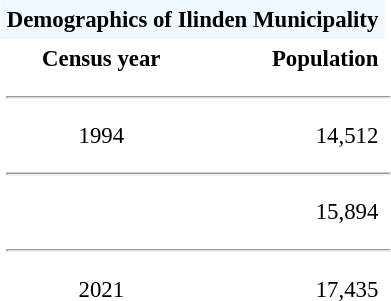<table class="toccolours" align="center" cellpadding="4" cellspacing="0" style="margin:0 0 1em 1em; font-size: 95%;">
<tr>
<th colspan=2 bgcolor="#F0F8FF" align="center">Demographics of <strong>Ilinden Municipality</strong></th>
<th></th>
</tr>
<tr>
<th align="center">Census year</th>
<th align="right">Population</th>
</tr>
<tr>
<td colspan=3><hr></td>
</tr>
<tr>
<td align="center">1994</td>
<td align="right">14,512</td>
</tr>
<tr>
<td colspan=3><hr></td>
</tr>
<tr>
<td align="center"></td>
<td align="right">15,894</td>
</tr>
<tr>
<td colspan=3><hr></td>
</tr>
<tr>
<td align="center">2021</td>
<td align="right">17,435</td>
</tr>
<tr>
</tr>
</table>
